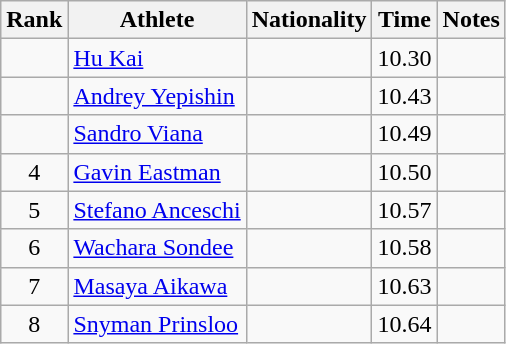<table class="wikitable sortable" style="text-align:center">
<tr>
<th>Rank</th>
<th>Athlete</th>
<th>Nationality</th>
<th>Time</th>
<th>Notes</th>
</tr>
<tr>
<td></td>
<td align="left"><a href='#'>Hu Kai</a></td>
<td align=left></td>
<td>10.30</td>
<td></td>
</tr>
<tr>
<td></td>
<td align="left"><a href='#'>Andrey Yepishin</a></td>
<td align=left></td>
<td>10.43</td>
<td></td>
</tr>
<tr>
<td></td>
<td align="left"><a href='#'>Sandro Viana</a></td>
<td align=left></td>
<td>10.49</td>
<td></td>
</tr>
<tr>
<td>4</td>
<td align="left"><a href='#'>Gavin Eastman</a></td>
<td align=left></td>
<td>10.50</td>
<td></td>
</tr>
<tr>
<td>5</td>
<td align="left"><a href='#'>Stefano Anceschi</a></td>
<td align=left></td>
<td>10.57</td>
<td></td>
</tr>
<tr>
<td>6</td>
<td align="left"><a href='#'>Wachara Sondee</a></td>
<td align=left></td>
<td>10.58</td>
<td></td>
</tr>
<tr>
<td>7</td>
<td align="left"><a href='#'>Masaya Aikawa</a></td>
<td align=left></td>
<td>10.63</td>
<td></td>
</tr>
<tr>
<td>8</td>
<td align="left"><a href='#'>Snyman Prinsloo</a></td>
<td align=left></td>
<td>10.64</td>
<td></td>
</tr>
</table>
